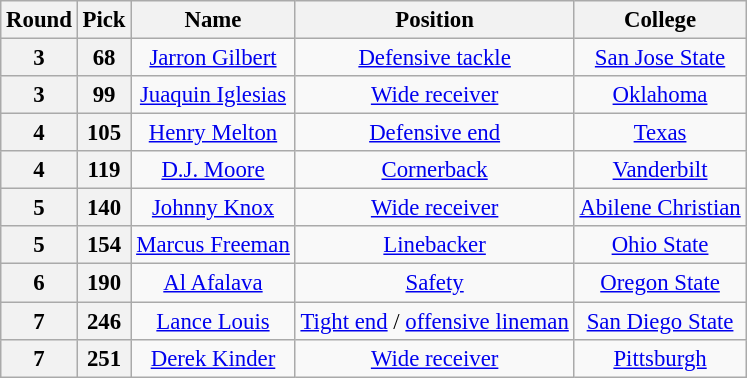<table class="wikitable" style="font-size: 95%;">
<tr>
<th>Round</th>
<th>Pick</th>
<th>Name</th>
<th>Position</th>
<th>College</th>
</tr>
<tr>
<th style="text-align:center;">3</th>
<th style="text-align:center;">68</th>
<td style="text-align:center;"><a href='#'>Jarron Gilbert</a></td>
<td style="text-align:center;"><a href='#'>Defensive tackle</a></td>
<td style="text-align:center;"><a href='#'>San Jose State</a></td>
</tr>
<tr>
<th style="text-align:center;">3</th>
<th style="text-align:center;">99</th>
<td style="text-align:center;"><a href='#'>Juaquin Iglesias</a></td>
<td style="text-align:center;"><a href='#'>Wide receiver</a></td>
<td style="text-align:center;"><a href='#'>Oklahoma</a></td>
</tr>
<tr>
<th style="text-align:center;">4</th>
<th style="text-align:center;">105</th>
<td style="text-align:center;"><a href='#'>Henry Melton</a></td>
<td style="text-align:center;"><a href='#'>Defensive end</a></td>
<td style="text-align:center;"><a href='#'>Texas</a></td>
</tr>
<tr>
<th style="text-align:center;">4</th>
<th style="text-align:center;">119</th>
<td style="text-align:center;"><a href='#'>D.J. Moore</a></td>
<td style="text-align:center;"><a href='#'>Cornerback</a></td>
<td style="text-align:center;"><a href='#'>Vanderbilt</a></td>
</tr>
<tr>
<th style="text-align:center;">5</th>
<th style="text-align:center;">140</th>
<td style="text-align:center;"><a href='#'>Johnny Knox</a></td>
<td style="text-align:center;"><a href='#'>Wide receiver</a></td>
<td style="text-align:center;"><a href='#'>Abilene Christian</a></td>
</tr>
<tr>
<th style="text-align:center;">5</th>
<th style="text-align:center;">154</th>
<td style="text-align:center;"><a href='#'>Marcus Freeman</a></td>
<td style="text-align:center;"><a href='#'>Linebacker</a></td>
<td style="text-align:center;"><a href='#'>Ohio State</a></td>
</tr>
<tr>
<th style="text-align:center;">6</th>
<th style="text-align:center;">190</th>
<td style="text-align:center;"><a href='#'>Al Afalava</a></td>
<td style="text-align:center;"><a href='#'>Safety</a></td>
<td style="text-align:center;"><a href='#'>Oregon State</a></td>
</tr>
<tr>
<th style="text-align:center;">7</th>
<th style="text-align:center;">246</th>
<td style="text-align:center;"><a href='#'>Lance Louis</a></td>
<td style="text-align:center;"><a href='#'>Tight end</a> / <a href='#'>offensive lineman</a></td>
<td style="text-align:center;"><a href='#'>San Diego State</a></td>
</tr>
<tr>
<th style="text-align:center;">7</th>
<th style="text-align:center;">251</th>
<td style="text-align:center;"><a href='#'>Derek Kinder</a></td>
<td style="text-align:center;"><a href='#'>Wide receiver</a></td>
<td style="text-align:center;"><a href='#'>Pittsburgh</a></td>
</tr>
</table>
